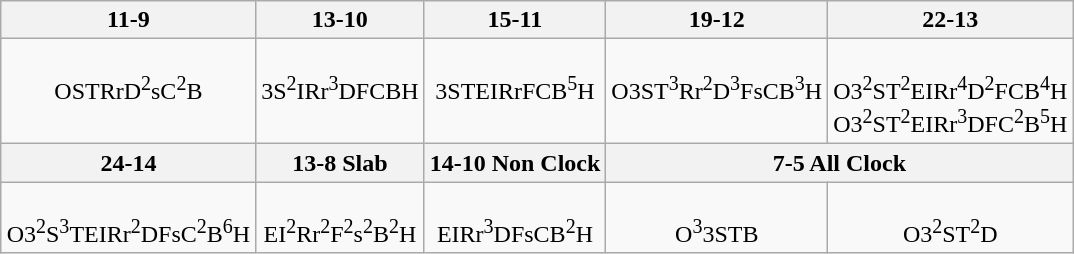<table class="wikitable" style="margin: auto;">
<tr>
<th>11-9</th>
<th>13-10</th>
<th>15-11</th>
<th>19-12</th>
<th>22-13</th>
</tr>
<tr align="center" valign="top">
<td> <br>OSTRrD<sup>2</sup>sC<sup>2</sup>B</td>
<td> <br> 3S<sup>2</sup>IRr<sup>3</sup>DFCBH</td>
<td> <br> 3STEIRrFCB<sup>5</sup>H</td>
<td> <br> O3ST<sup>3</sup>Rr<sup>2</sup>D<sup>3</sup>FsCB<sup>3</sup>H</td>
<td> <br> O3<sup>2</sup>ST<sup>2</sup>EIRr<sup>4</sup>D<sup>2</sup>FCB<sup>4</sup>H <br> O3<sup>2</sup>ST<sup>2</sup>EIRr<sup>3</sup>DFC<sup>2</sup>B<sup>5</sup>H</td>
</tr>
<tr>
<th>24-14</th>
<th>13-8 Slab</th>
<th>14-10 Non Clock</th>
<th colspan="2">7-5 All Clock</th>
</tr>
<tr align="center">
<td> <br> O3<sup>2</sup>S<sup>3</sup>TEIRr<sup>2</sup>DFsC<sup>2</sup>B<sup>6</sup>H</td>
<td> <br> EI<sup>2</sup>Rr<sup>2</sup>F<sup>2</sup>s<sup>2</sup>B<sup>2</sup>H</td>
<td> <br> EIRr<sup>3</sup>DFsCB<sup>2</sup>H</td>
<td><br> O<sup>3</sup>3STB</td>
<td> <br> O3<sup>2</sup>ST<sup>2</sup>D</td>
</tr>
</table>
